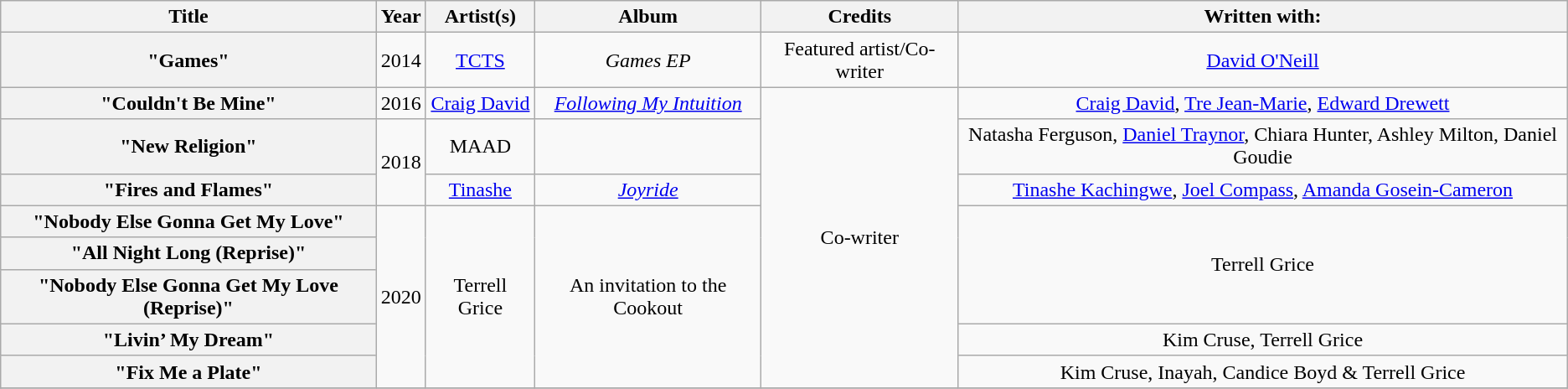<table class="wikitable plainrowheaders" style="text-align:center;">
<tr>
<th scope="col">Title</th>
<th scope="col">Year</th>
<th scope="col">Artist(s)</th>
<th scope="col">Album</th>
<th scope="col">Credits</th>
<th scope="col">Written with:</th>
</tr>
<tr>
<th scope="row">"Games"<br></th>
<td>2014</td>
<td><a href='#'>TCTS</a></td>
<td><em>Games EP</em></td>
<td>Featured artist/Co-writer</td>
<td><a href='#'>David O'Neill</a></td>
</tr>
<tr>
<th scope="row">"Couldn't Be Mine"</th>
<td>2016</td>
<td><a href='#'>Craig David</a></td>
<td><em><a href='#'>Following My Intuition</a></em></td>
<td rowspan="8">Co-writer</td>
<td><a href='#'>Craig David</a>, <a href='#'>Tre Jean-Marie</a>, <a href='#'>Edward Drewett</a></td>
</tr>
<tr>
<th scope="row">"New Religion"</th>
<td rowspan="2">2018</td>
<td>MAAD</td>
<td></td>
<td>Natasha Ferguson, <a href='#'>Daniel Traynor</a>, Chiara Hunter, Ashley Milton, Daniel Goudie</td>
</tr>
<tr>
<th scope="row">"Fires and Flames"</th>
<td><a href='#'>Tinashe</a></td>
<td><em><a href='#'>Joyride</a></em></td>
<td><a href='#'>Tinashe Kachingwe</a>, <a href='#'>Joel Compass</a>, <a href='#'>Amanda Gosein-Cameron</a></td>
</tr>
<tr>
<th scope="row">"Nobody Else Gonna Get My Love"<br></th>
<td rowspan="5">2020</td>
<td rowspan="5">Terrell Grice</td>
<td rowspan="5">An invitation to the Cookout</td>
<td rowspan="3">Terrell Grice</td>
</tr>
<tr>
<th scope="row">"All Night Long (Reprise)"<br></th>
</tr>
<tr>
<th scope="row">"Nobody Else Gonna Get My Love (Reprise)"<br></th>
</tr>
<tr>
<th scope="row">"Livin’ My Dream"<br></th>
<td>Kim Cruse, Terrell Grice</td>
</tr>
<tr>
<th scope="row">"Fix Me a Plate"</th>
<td>Kim Cruse, Inayah, Candice Boyd & Terrell Grice</td>
</tr>
<tr>
</tr>
</table>
